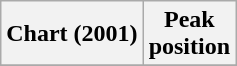<table class="wikitable sortable">
<tr>
<th align="left">Chart (2001)</th>
<th align="center">Peak<br>position</th>
</tr>
<tr>
</tr>
</table>
